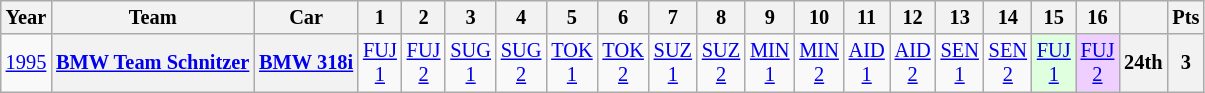<table class="wikitable" style="text-align:center; font-size:85%">
<tr>
<th>Year</th>
<th>Team</th>
<th>Car</th>
<th>1</th>
<th>2</th>
<th>3</th>
<th>4</th>
<th>5</th>
<th>6</th>
<th>7</th>
<th>8</th>
<th>9</th>
<th>10</th>
<th>11</th>
<th>12</th>
<th>13</th>
<th>14</th>
<th>15</th>
<th>16</th>
<th></th>
<th>Pts</th>
</tr>
<tr>
<td><a href='#'>1995</a></td>
<th nowrap><a href='#'>BMW Team Schnitzer</a></th>
<th nowrap><a href='#'>BMW 318i</a></th>
<td><a href='#'>FUJ<br>1</a></td>
<td><a href='#'>FUJ<br>2</a></td>
<td><a href='#'>SUG<br>1</a></td>
<td><a href='#'>SUG<br>2</a></td>
<td><a href='#'>TOK<br>1</a></td>
<td><a href='#'>TOK<br>2</a></td>
<td><a href='#'>SUZ<br>1</a></td>
<td><a href='#'>SUZ<br>2</a></td>
<td><a href='#'>MIN<br>1</a></td>
<td><a href='#'>MIN<br>2</a></td>
<td><a href='#'>AID<br>1</a></td>
<td><a href='#'>AID<br>2</a></td>
<td><a href='#'>SEN<br>1</a></td>
<td><a href='#'>SEN<br>2</a></td>
<td style="background:#DFFFDF;"><a href='#'>FUJ<br>1</a><br></td>
<td style="background:#EFCFFF;"><a href='#'>FUJ<br>2</a><br></td>
<th>24th</th>
<th>3</th>
</tr>
</table>
